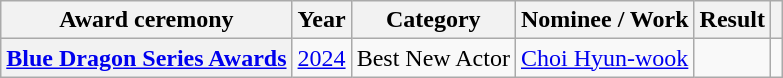<table class="wikitable plainrowheaders sortable">
<tr>
<th scope="col">Award ceremony </th>
<th scope="col">Year</th>
<th scope="col">Category</th>
<th scope="col">Nominee / Work</th>
<th scope="col">Result</th>
<th scope="col" class="unsortable"></th>
</tr>
<tr>
<th scope="row"><a href='#'>Blue Dragon Series Awards</a></th>
<td style="text-align:center"><a href='#'>2024</a></td>
<td>Best New Actor</td>
<td><a href='#'>Choi Hyun-wook</a></td>
<td></td>
<td style="text-align:center"></td>
</tr>
</table>
